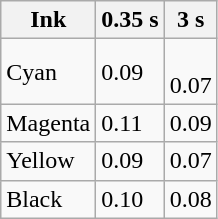<table class="wikitable" border="1">
<tr>
<th>Ink</th>
<th>0.35 s</th>
<th>3 s</th>
</tr>
<tr>
<td>Cyan</td>
<td>0.09</td>
<td><br>0.07</td>
</tr>
<tr>
<td>Magenta</td>
<td>0.11</td>
<td>0.09</td>
</tr>
<tr>
<td>Yellow</td>
<td>0.09</td>
<td>0.07</td>
</tr>
<tr>
<td>Black</td>
<td>0.10</td>
<td>0.08</td>
</tr>
</table>
